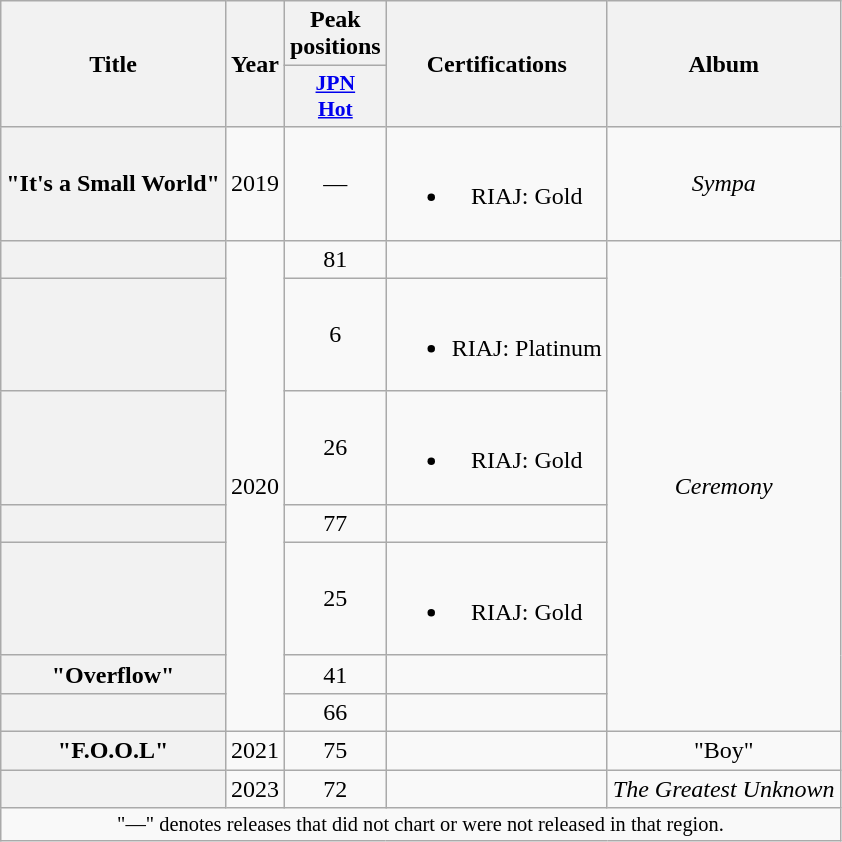<table class="wikitable plainrowheaders" style="text-align:center;">
<tr>
<th rowspan="2" scope="col">Title</th>
<th rowspan="2" scope="col">Year</th>
<th>Peak positions</th>
<th scope="col" rowspan="2">Certifications</th>
<th scope="col" rowspan="2">Album</th>
</tr>
<tr>
<th scope="col" style="width:3em;font-size:90%;"><a href='#'>JPN<br>Hot</a><br></th>
</tr>
<tr>
<th scope="row">"It's a Small World"</th>
<td>2019</td>
<td>—</td>
<td><br><ul><li>RIAJ: Gold </li></ul></td>
<td><em>Sympa</em></td>
</tr>
<tr>
<th scope="row"></th>
<td rowspan="7">2020</td>
<td>81</td>
<td></td>
<td rowspan="7"><em>Ceremony</em></td>
</tr>
<tr>
<th scope="row"></th>
<td>6</td>
<td><br><ul><li>RIAJ: Platinum </li></ul></td>
</tr>
<tr>
<th scope="row"></th>
<td>26</td>
<td><br><ul><li>RIAJ: Gold </li></ul></td>
</tr>
<tr>
<th scope="row"></th>
<td>77</td>
<td></td>
</tr>
<tr>
<th scope="row"></th>
<td>25</td>
<td><br><ul><li>RIAJ: Gold </li></ul></td>
</tr>
<tr>
<th scope="row">"Overflow"</th>
<td>41</td>
<td></td>
</tr>
<tr>
<th scope="row"></th>
<td>66</td>
<td></td>
</tr>
<tr>
<th scope="row">"F.O.O.L"</th>
<td>2021</td>
<td>75</td>
<td></td>
<td>"Boy"</td>
</tr>
<tr>
<th scope="row"></th>
<td>2023</td>
<td>72</td>
<td></td>
<td><em>The Greatest Unknown</em></td>
</tr>
<tr>
<td colspan="5" style="font-size:85%">"—" denotes releases that did not chart or were not released in that region.</td>
</tr>
</table>
